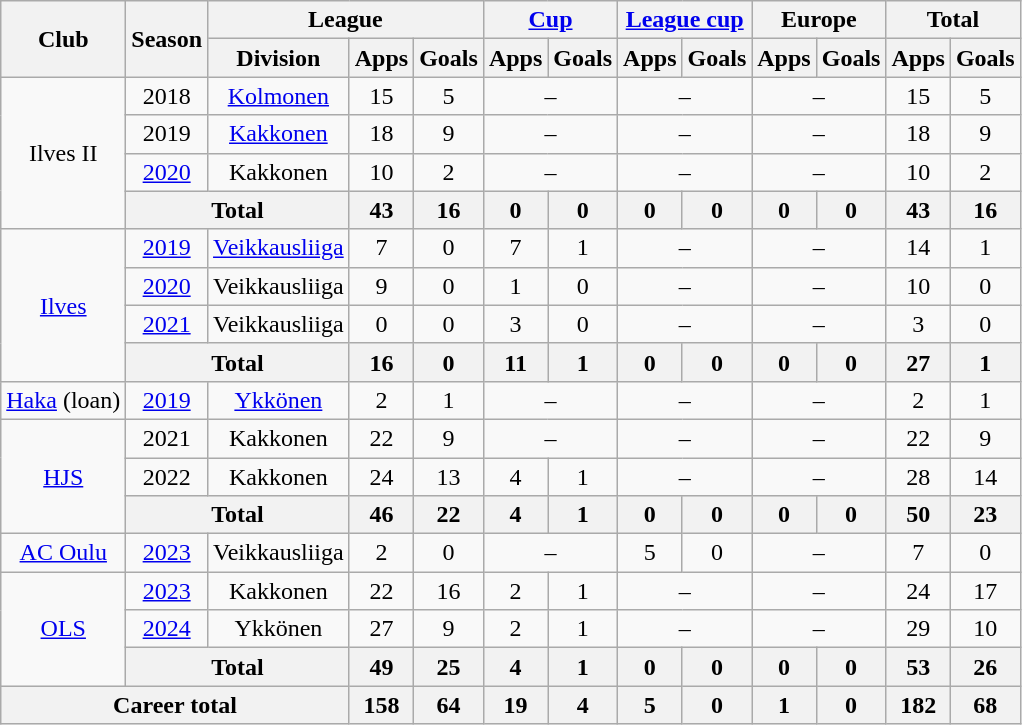<table class="wikitable" style="text-align:center">
<tr>
<th rowspan="2">Club</th>
<th rowspan="2">Season</th>
<th colspan="3">League</th>
<th colspan="2"><a href='#'>Cup</a></th>
<th colspan="2"><a href='#'>League cup</a></th>
<th colspan="2">Europe</th>
<th colspan="2">Total</th>
</tr>
<tr>
<th>Division</th>
<th>Apps</th>
<th>Goals</th>
<th>Apps</th>
<th>Goals</th>
<th>Apps</th>
<th>Goals</th>
<th>Apps</th>
<th>Goals</th>
<th>Apps</th>
<th>Goals</th>
</tr>
<tr>
<td rowspan=4>Ilves II</td>
<td>2018</td>
<td><a href='#'>Kolmonen</a></td>
<td>15</td>
<td>5</td>
<td colspan=2>–</td>
<td colspan=2>–</td>
<td colspan=2>–</td>
<td>15</td>
<td>5</td>
</tr>
<tr>
<td>2019</td>
<td><a href='#'>Kakkonen</a></td>
<td>18</td>
<td>9</td>
<td colspan=2>–</td>
<td colspan=2>–</td>
<td colspan=2>–</td>
<td>18</td>
<td>9</td>
</tr>
<tr>
<td><a href='#'>2020</a></td>
<td>Kakkonen</td>
<td>10</td>
<td>2</td>
<td colspan=2>–</td>
<td colspan=2>–</td>
<td colspan=2>–</td>
<td>10</td>
<td>2</td>
</tr>
<tr>
<th colspan=2>Total</th>
<th>43</th>
<th>16</th>
<th>0</th>
<th>0</th>
<th>0</th>
<th>0</th>
<th>0</th>
<th>0</th>
<th>43</th>
<th>16</th>
</tr>
<tr>
<td rowspan=4><a href='#'>Ilves</a></td>
<td><a href='#'>2019</a></td>
<td><a href='#'>Veikkausliiga</a></td>
<td>7</td>
<td>0</td>
<td>7</td>
<td>1</td>
<td colspan=2>–</td>
<td colspan=2>–</td>
<td>14</td>
<td>1</td>
</tr>
<tr>
<td><a href='#'>2020</a></td>
<td>Veikkausliiga</td>
<td>9</td>
<td>0</td>
<td>1</td>
<td>0</td>
<td colspan=2>–</td>
<td colspan=2>–</td>
<td>10</td>
<td>0</td>
</tr>
<tr>
<td><a href='#'>2021</a></td>
<td>Veikkausliiga</td>
<td>0</td>
<td>0</td>
<td>3</td>
<td>0</td>
<td colspan=2>–</td>
<td colspan=2>–</td>
<td>3</td>
<td>0</td>
</tr>
<tr>
<th colspan=2>Total</th>
<th>16</th>
<th>0</th>
<th>11</th>
<th>1</th>
<th>0</th>
<th>0</th>
<th>0</th>
<th>0</th>
<th>27</th>
<th>1</th>
</tr>
<tr>
<td><a href='#'>Haka</a> (loan)</td>
<td><a href='#'>2019</a></td>
<td><a href='#'>Ykkönen</a></td>
<td>2</td>
<td>1</td>
<td colspan=2>–</td>
<td colspan=2>–</td>
<td colspan=2>–</td>
<td>2</td>
<td>1</td>
</tr>
<tr>
<td rowspan=3><a href='#'>HJS</a></td>
<td>2021</td>
<td>Kakkonen</td>
<td>22</td>
<td>9</td>
<td colspan=2>–</td>
<td colspan=2>–</td>
<td colspan=2>–</td>
<td>22</td>
<td>9</td>
</tr>
<tr>
<td>2022</td>
<td>Kakkonen</td>
<td>24</td>
<td>13</td>
<td>4</td>
<td>1</td>
<td colspan=2>–</td>
<td colspan=2>–</td>
<td>28</td>
<td>14</td>
</tr>
<tr>
<th colspan=2>Total</th>
<th>46</th>
<th>22</th>
<th>4</th>
<th>1</th>
<th>0</th>
<th>0</th>
<th>0</th>
<th>0</th>
<th>50</th>
<th>23</th>
</tr>
<tr>
<td><a href='#'>AC Oulu</a></td>
<td><a href='#'>2023</a></td>
<td>Veikkausliiga</td>
<td>2</td>
<td>0</td>
<td colspan=2>–</td>
<td>5</td>
<td>0</td>
<td colspan=2>–</td>
<td>7</td>
<td>0</td>
</tr>
<tr>
<td rowspan=3><a href='#'>OLS</a></td>
<td><a href='#'>2023</a></td>
<td>Kakkonen</td>
<td>22</td>
<td>16</td>
<td>2</td>
<td>1</td>
<td colspan=2>–</td>
<td colspan=2>–</td>
<td>24</td>
<td>17</td>
</tr>
<tr>
<td><a href='#'>2024</a></td>
<td>Ykkönen</td>
<td>27</td>
<td>9</td>
<td>2</td>
<td>1</td>
<td colspan=2>–</td>
<td colspan=2>–</td>
<td>29</td>
<td>10</td>
</tr>
<tr>
<th colspan=2>Total</th>
<th>49</th>
<th>25</th>
<th>4</th>
<th>1</th>
<th>0</th>
<th>0</th>
<th>0</th>
<th>0</th>
<th>53</th>
<th>26</th>
</tr>
<tr>
<th colspan="3">Career total</th>
<th>158</th>
<th>64</th>
<th>19</th>
<th>4</th>
<th>5</th>
<th>0</th>
<th>1</th>
<th>0</th>
<th>182</th>
<th>68</th>
</tr>
</table>
